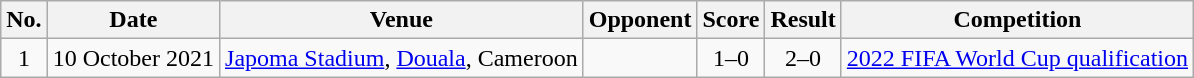<table class="wikitable sortable">
<tr>
<th scope="col">No.</th>
<th scope="col">Date</th>
<th scope="col">Venue</th>
<th scope="col">Opponent</th>
<th scope="col">Score</th>
<th scope="col">Result</th>
<th scope="col">Competition</th>
</tr>
<tr>
<td align="center">1</td>
<td>10 October 2021</td>
<td><a href='#'>Japoma Stadium</a>, <a href='#'>Douala</a>, Cameroon</td>
<td></td>
<td align="center">1–0</td>
<td align="center">2–0</td>
<td><a href='#'>2022 FIFA World Cup qualification</a></td>
</tr>
</table>
